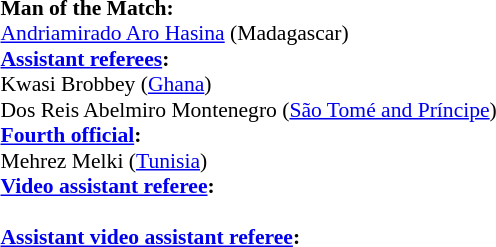<table style="width:100%; font-size:90%;">
<tr>
<td><br><strong>Man of the Match:</strong>
<br><a href='#'>Andriamirado Aro Hasina</a> (Madagascar)<br><strong><a href='#'>Assistant referees</a>:</strong>
<br>Kwasi Brobbey (<a href='#'>Ghana</a>)
<br>Dos Reis Abelmiro Montenegro (<a href='#'>São Tomé and Príncipe</a>)
<br><strong><a href='#'>Fourth official</a>:</strong>
<br>Mehrez Melki (<a href='#'>Tunisia</a>)
<br><strong><a href='#'>Video assistant referee</a>:</strong>
<br>
<br><strong><a href='#'>Assistant video assistant referee</a>:</strong>
<br></td>
</tr>
</table>
